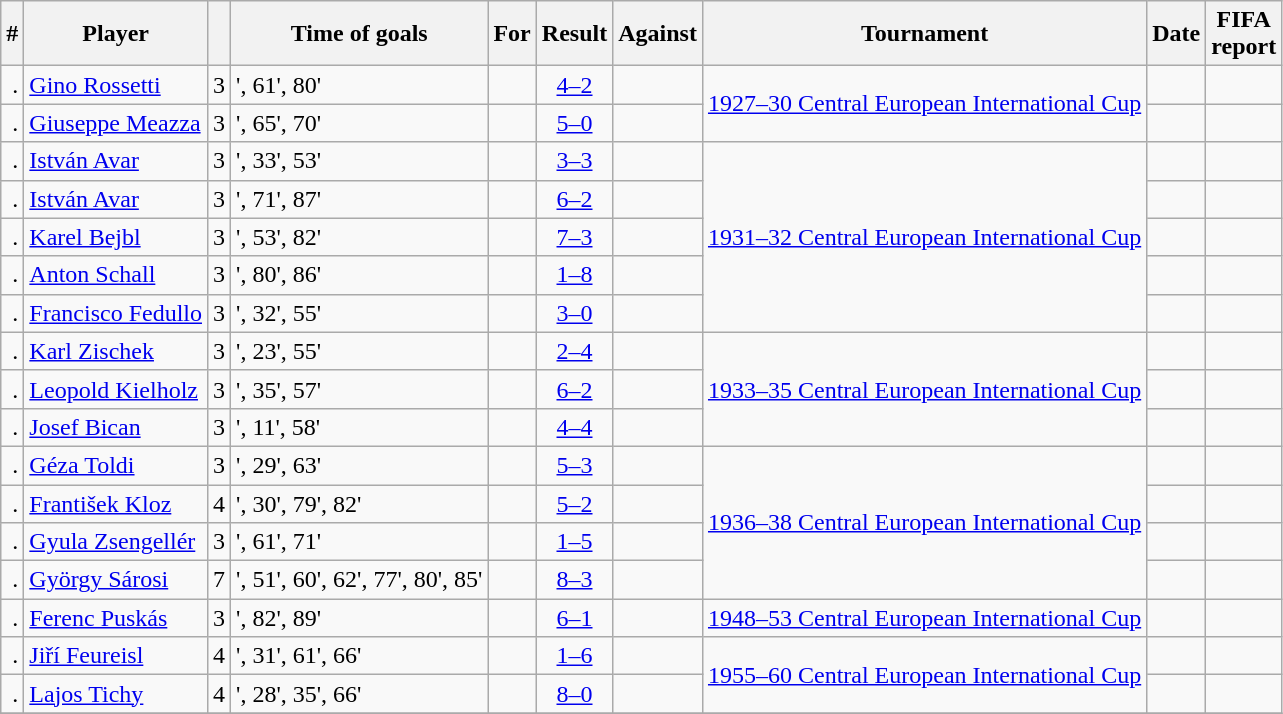<table class="wikitable plainrowheaders sortable">
<tr>
<th scope=col>#</th>
<th scope=col>Player</th>
<th scope=col></th>
<th scope=col>Time of goals</th>
<th scope=col>For</th>
<th scope=col>Result</th>
<th scope=col>Against</th>
<th scope=col>Tournament</th>
<th scope=col>Date</th>
<th scope=col class="unsortable">FIFA<br>report</th>
</tr>
<tr>
<td align="right">.</td>
<td><a href='#'>Gino Rossetti</a></td>
<td align="center">3</td>
<td>', 61', 80'</td>
<td></td>
<td align=center> <a href='#'>4–2</a></td>
<td></td>
<td rowspan=2><a href='#'>1927–30 Central European International Cup</a></td>
<td></td>
<td></td>
</tr>
<tr>
<td align="right">.</td>
<td><a href='#'>Giuseppe Meazza</a></td>
<td align="center">3</td>
<td>', 65', 70'</td>
<td></td>
<td align=center> <a href='#'>5–0</a></td>
<td></td>
<td></td>
<td></td>
</tr>
<tr>
<td align="right">.</td>
<td><a href='#'>István Avar</a></td>
<td align="center">3</td>
<td>', 33', 53'</td>
<td></td>
<td align=center> <a href='#'>3–3</a></td>
<td></td>
<td rowspan=5><a href='#'>1931–32 Central European International Cup</a></td>
<td></td>
<td></td>
</tr>
<tr>
<td align="right">.</td>
<td><a href='#'>István Avar</a></td>
<td align="center">3</td>
<td>', 71', 87'</td>
<td></td>
<td align=center> <a href='#'>6–2</a></td>
<td></td>
<td></td>
<td></td>
</tr>
<tr>
<td align="right">.</td>
<td><a href='#'>Karel Bejbl</a></td>
<td align="center">3</td>
<td>', 53', 82'</td>
<td></td>
<td align=center> <a href='#'>7–3</a></td>
<td></td>
<td></td>
<td></td>
</tr>
<tr>
<td align="right">.</td>
<td><a href='#'>Anton Schall</a></td>
<td align="center">3</td>
<td>', 80', 86'</td>
<td></td>
<td align=center> <a href='#'>1–8</a></td>
<td></td>
<td></td>
<td></td>
</tr>
<tr>
<td align="right">.</td>
<td><a href='#'>Francisco Fedullo</a></td>
<td align="center">3</td>
<td>', 32', 55'</td>
<td></td>
<td align=center> <a href='#'>3–0</a></td>
<td></td>
<td></td>
<td></td>
</tr>
<tr>
<td align="right">.</td>
<td><a href='#'>Karl Zischek</a></td>
<td align="center">3</td>
<td>', 23', 55'</td>
<td></td>
<td align=center> <a href='#'>2–4</a></td>
<td></td>
<td rowspan=3><a href='#'>1933–35 Central European International Cup</a></td>
<td></td>
<td></td>
</tr>
<tr>
<td align="right">.</td>
<td><a href='#'>Leopold Kielholz</a></td>
<td align="center">3</td>
<td>', 35', 57'</td>
<td></td>
<td align=center> <a href='#'>6–2</a></td>
<td></td>
<td></td>
<td></td>
</tr>
<tr>
<td align="right">.</td>
<td><a href='#'>Josef Bican</a></td>
<td align="center">3</td>
<td>', 11', 58'</td>
<td></td>
<td align=center> <a href='#'>4–4</a></td>
<td></td>
<td></td>
<td></td>
</tr>
<tr>
<td align="right">.</td>
<td><a href='#'>Géza Toldi</a></td>
<td align="center">3</td>
<td>', 29', 63'</td>
<td></td>
<td align=center> <a href='#'>5–3</a></td>
<td></td>
<td rowspan=4><a href='#'>1936–38 Central European International Cup</a></td>
<td></td>
<td></td>
</tr>
<tr>
<td align="right">.</td>
<td><a href='#'>František Kloz</a></td>
<td align="center">4</td>
<td>', 30', 79', 82'</td>
<td></td>
<td align=center> <a href='#'>5–2</a></td>
<td></td>
<td></td>
<td></td>
</tr>
<tr>
<td align="right">.</td>
<td><a href='#'>Gyula Zsengellér</a></td>
<td align="center">3</td>
<td>', 61', 71'</td>
<td></td>
<td align=center> <a href='#'>1–5</a></td>
<td></td>
<td></td>
<td></td>
</tr>
<tr>
<td align="right">.</td>
<td><a href='#'>György Sárosi</a></td>
<td align="center">7</td>
<td>', 51', 60', 62', 77', 80', 85'</td>
<td></td>
<td align=center> <a href='#'>8–3</a></td>
<td></td>
<td></td>
<td></td>
</tr>
<tr>
<td align="right">.</td>
<td><a href='#'>Ferenc Puskás</a></td>
<td align="center">3</td>
<td>', 82', 89'</td>
<td></td>
<td align=center> <a href='#'>6–1</a></td>
<td></td>
<td><a href='#'>1948–53 Central European International Cup</a></td>
<td></td>
<td></td>
</tr>
<tr>
<td align="right">.</td>
<td><a href='#'>Jiří Feureisl</a></td>
<td align="center">4</td>
<td>', 31', 61', 66'</td>
<td></td>
<td align=center> <a href='#'>1–6</a></td>
<td></td>
<td rowspan=2><a href='#'>1955–60 Central European International Cup</a></td>
<td></td>
<td></td>
</tr>
<tr>
<td align="right">.</td>
<td><a href='#'>Lajos Tichy</a></td>
<td align="center">4</td>
<td>', 28', 35', 66'</td>
<td></td>
<td align=center> <a href='#'>8–0</a></td>
<td></td>
<td></td>
<td></td>
</tr>
<tr>
</tr>
</table>
